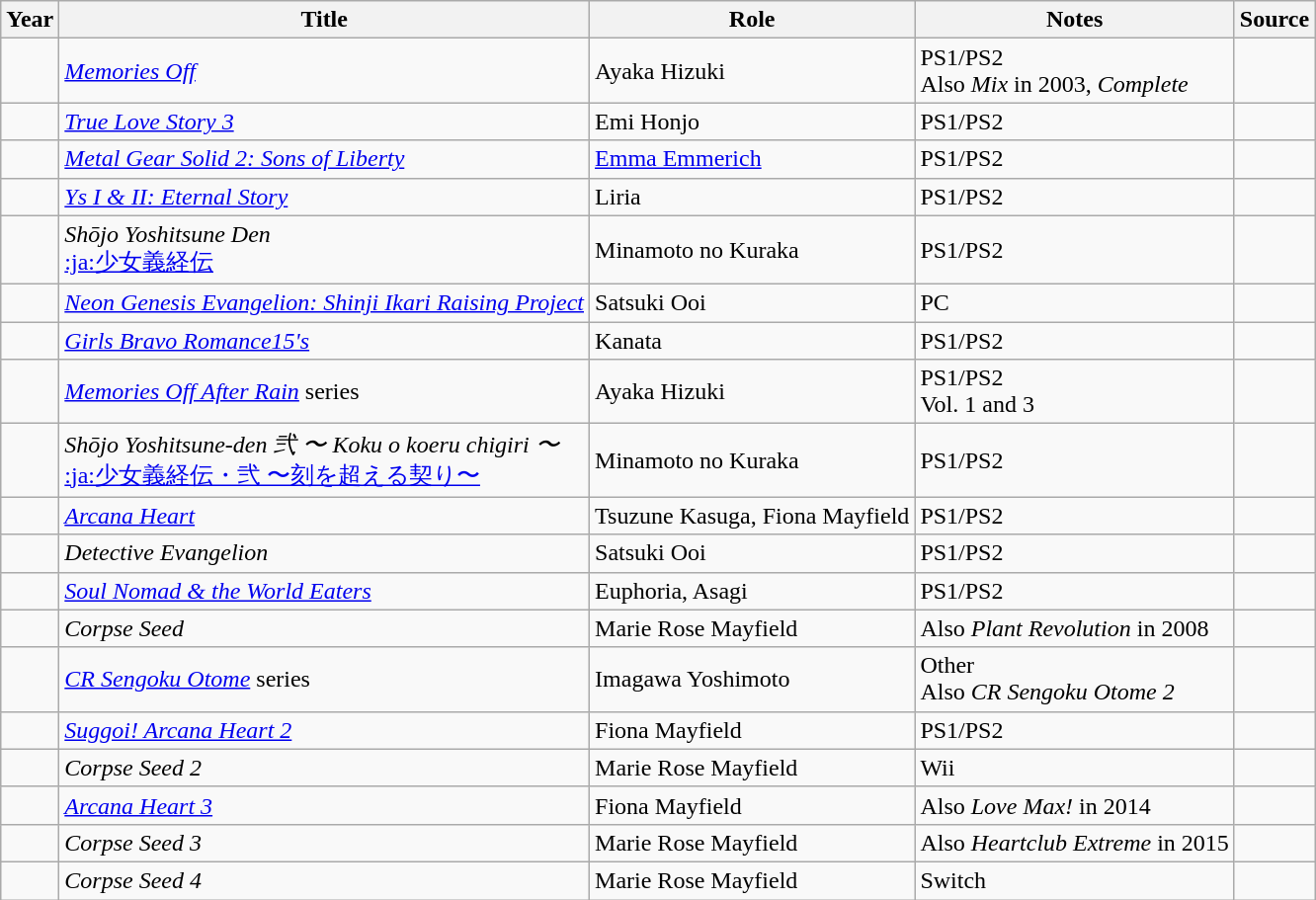<table class="wikitable sortable plainrowheaders">
<tr>
<th>Year</th>
<th>Title</th>
<th>Role</th>
<th class="unsortable">Notes</th>
<th class="unsortable">Source</th>
</tr>
<tr>
<td></td>
<td><em><a href='#'>Memories Off</a></em></td>
<td>Ayaka Hizuki</td>
<td>PS1/PS2<br>Also <em>Mix</em> in 2003, <em>Complete</em></td>
<td></td>
</tr>
<tr>
<td></td>
<td><em><a href='#'>True Love Story 3</a></em></td>
<td>Emi Honjo</td>
<td>PS1/PS2</td>
<td></td>
</tr>
<tr>
<td></td>
<td><em><a href='#'>Metal Gear Solid 2: Sons of Liberty</a></em></td>
<td><a href='#'>Emma Emmerich</a></td>
<td>PS1/PS2</td>
<td></td>
</tr>
<tr>
<td></td>
<td><em><a href='#'>Ys I & II: Eternal Story</a></em></td>
<td>Liria</td>
<td>PS1/PS2</td>
<td></td>
</tr>
<tr>
<td></td>
<td><em>Shōjo Yoshitsune Den</em><br><a href='#'>:ja:少女義経伝</a></td>
<td>Minamoto no Kuraka</td>
<td>PS1/PS2</td>
<td></td>
</tr>
<tr>
<td></td>
<td><em><a href='#'>Neon Genesis Evangelion: Shinji Ikari Raising Project</a></em></td>
<td>Satsuki Ooi</td>
<td>PC</td>
<td></td>
</tr>
<tr>
<td></td>
<td><em><a href='#'>Girls Bravo Romance15's</a></em></td>
<td>Kanata</td>
<td>PS1/PS2</td>
<td></td>
</tr>
<tr>
<td></td>
<td><em><a href='#'>Memories Off After Rain</a></em> series</td>
<td>Ayaka Hizuki</td>
<td>PS1/PS2<br>Vol. 1 and 3</td>
<td></td>
</tr>
<tr>
<td></td>
<td><em>Shōjo Yoshitsune-den 弐 〜 Koku o koeru chigiri 〜</em><br><a href='#'>:ja:少女義経伝・弐 〜刻を超える契り〜</a></td>
<td>Minamoto no Kuraka</td>
<td>PS1/PS2</td>
<td></td>
</tr>
<tr>
<td></td>
<td><em><a href='#'>Arcana Heart</a></em></td>
<td>Tsuzune Kasuga, Fiona Mayfield</td>
<td>PS1/PS2</td>
<td></td>
</tr>
<tr>
<td></td>
<td><em>Detective Evangelion</em></td>
<td>Satsuki Ooi</td>
<td>PS1/PS2</td>
<td></td>
</tr>
<tr>
<td></td>
<td><em><a href='#'>Soul Nomad & the World Eaters</a></em></td>
<td>Euphoria, Asagi</td>
<td>PS1/PS2</td>
<td></td>
</tr>
<tr>
<td></td>
<td><em>Corpse Seed</em></td>
<td>Marie Rose Mayfield</td>
<td>Also <em>Plant Revolution</em> in 2008</td>
<td></td>
</tr>
<tr>
<td></td>
<td><em><a href='#'>CR Sengoku Otome</a></em> series</td>
<td>Imagawa Yoshimoto</td>
<td>Other<br>Also <em>CR Sengoku Otome 2</em></td>
<td></td>
</tr>
<tr>
<td></td>
<td><em><a href='#'>Suggoi! Arcana Heart 2</a></em></td>
<td>Fiona Mayfield</td>
<td>PS1/PS2</td>
<td></td>
</tr>
<tr>
<td></td>
<td><em>Corpse Seed 2</em></td>
<td>Marie Rose Mayfield</td>
<td>Wii</td>
<td></td>
</tr>
<tr>
<td></td>
<td><em><a href='#'>Arcana Heart 3</a></em></td>
<td>Fiona Mayfield</td>
<td>Also <em>Love Max!</em> in 2014</td>
<td></td>
</tr>
<tr>
<td></td>
<td><em>Corpse Seed 3</em></td>
<td>Marie Rose Mayfield</td>
<td>Also <em>Heartclub Extreme</em> in 2015</td>
<td></td>
</tr>
<tr>
<td></td>
<td><em>Corpse Seed 4</em></td>
<td>Marie Rose Mayfield</td>
<td>Switch</td>
<td></td>
</tr>
</table>
